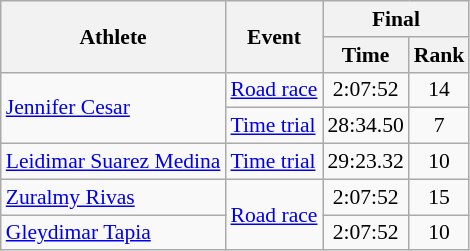<table class="wikitable" border="1" style="font-size:90%">
<tr>
<th rowspan=2>Athlete</th>
<th rowspan=2>Event</th>
<th colspan=2>Final</th>
</tr>
<tr>
<th>Time</th>
<th>Rank</th>
</tr>
<tr align=center>
<td align=left rowspan=2><a href='#'>Jennifer Cesar</a></td>
<td align=left><a href='#'>Road race</a></td>
<td>2:07:52</td>
<td>14</td>
</tr>
<tr align=center>
<td align=left><a href='#'>Time trial</a></td>
<td>28:34.50</td>
<td>7</td>
</tr>
<tr align=center>
<td align=left><a href='#'>Leidimar Suarez Medina</a></td>
<td align=left><a href='#'>Time trial</a></td>
<td>29:23.32</td>
<td>10</td>
</tr>
<tr align=center>
<td align=left><a href='#'>Zuralmy Rivas</a></td>
<td align=left rowspan=2><a href='#'>Road race</a></td>
<td>2:07:52</td>
<td>15</td>
</tr>
<tr align=center>
<td align=left><a href='#'>Gleydimar Tapia</a></td>
<td>2:07:52</td>
<td>10</td>
</tr>
</table>
